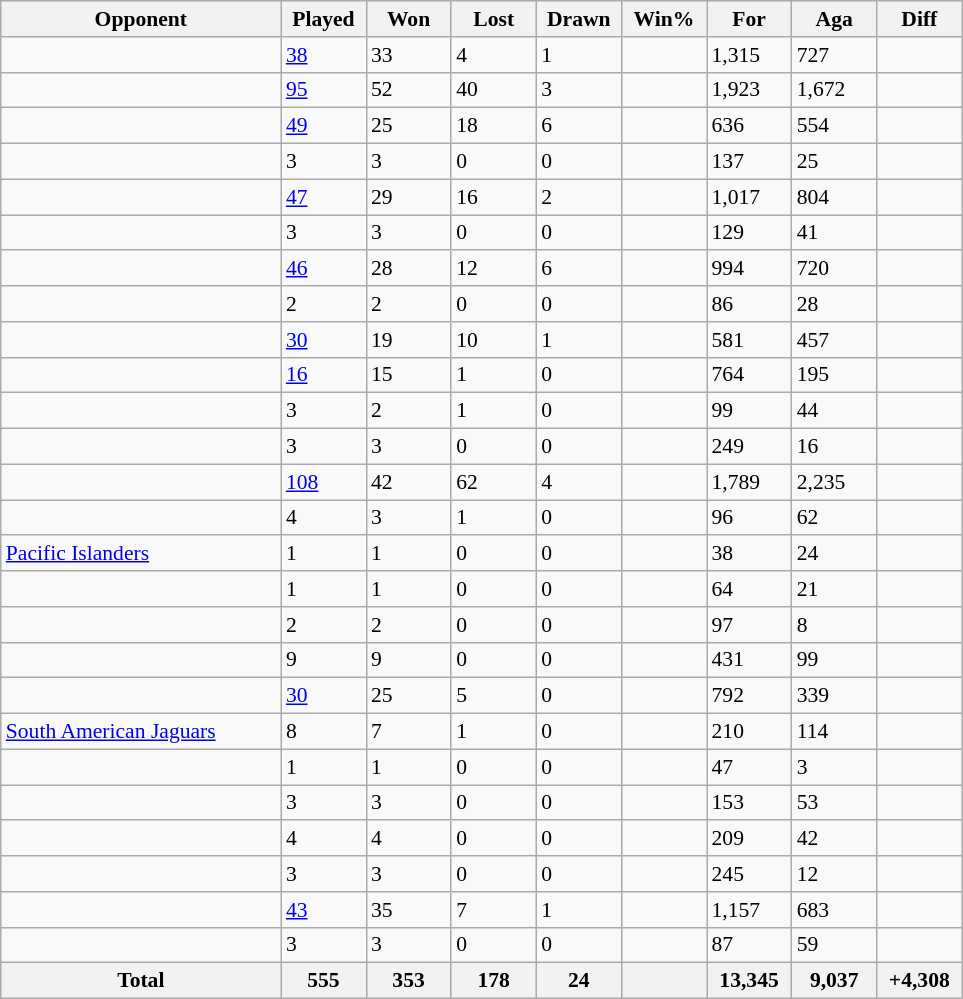<table class="wikitable sortable" style="font-size:90%">
<tr>
<th style="width:180px;">Opponent</th>
<th style="width:50px;">Played</th>
<th style="width:50px;">Won</th>
<th style="width:50px;">Lost</th>
<th style="width:50px;">Drawn</th>
<th style="width:50px;">Win%</th>
<th style="width:50px;">For</th>
<th style="width:50px;">Aga</th>
<th style="width:50px;">Diff</th>
</tr>
<tr>
<td></td>
<td><a href='#'>38</a></td>
<td>33</td>
<td>4</td>
<td>1</td>
<td></td>
<td>1,315</td>
<td>727</td>
<td></td>
</tr>
<tr>
<td></td>
<td><a href='#'>95</a></td>
<td>52</td>
<td>40</td>
<td>3</td>
<td></td>
<td>1,923</td>
<td>1,672</td>
<td></td>
</tr>
<tr>
<td></td>
<td><a href='#'>49</a></td>
<td>25</td>
<td>18</td>
<td>6</td>
<td></td>
<td>636</td>
<td>554</td>
<td></td>
</tr>
<tr>
<td></td>
<td>3</td>
<td>3</td>
<td>0</td>
<td>0</td>
<td></td>
<td>137</td>
<td>25</td>
<td></td>
</tr>
<tr>
<td></td>
<td><a href='#'>47</a></td>
<td>29</td>
<td>16</td>
<td>2</td>
<td></td>
<td>1,017</td>
<td>804</td>
<td></td>
</tr>
<tr>
<td></td>
<td>3</td>
<td>3</td>
<td>0</td>
<td>0</td>
<td></td>
<td>129</td>
<td>41</td>
<td></td>
</tr>
<tr>
<td></td>
<td><a href='#'>46</a></td>
<td>28</td>
<td>12</td>
<td>6</td>
<td></td>
<td>994</td>
<td>720</td>
<td></td>
</tr>
<tr>
<td></td>
<td>2</td>
<td>2</td>
<td>0</td>
<td>0</td>
<td></td>
<td>86</td>
<td>28</td>
<td></td>
</tr>
<tr>
<td></td>
<td><a href='#'>30</a></td>
<td>19</td>
<td>10</td>
<td>1</td>
<td></td>
<td>581</td>
<td>457</td>
<td></td>
</tr>
<tr>
<td></td>
<td><a href='#'>16</a></td>
<td>15</td>
<td>1</td>
<td>0</td>
<td></td>
<td>764</td>
<td>195</td>
<td></td>
</tr>
<tr>
<td></td>
<td>3</td>
<td>2</td>
<td>1</td>
<td>0</td>
<td></td>
<td>99</td>
<td>44</td>
<td></td>
</tr>
<tr>
<td></td>
<td>3</td>
<td>3</td>
<td>0</td>
<td>0</td>
<td></td>
<td>249</td>
<td>16</td>
<td></td>
</tr>
<tr>
<td></td>
<td><a href='#'>108</a></td>
<td>42</td>
<td>62</td>
<td>4</td>
<td></td>
<td>1,789</td>
<td>2,235</td>
<td></td>
</tr>
<tr>
<td></td>
<td>4</td>
<td>3</td>
<td>1</td>
<td>0</td>
<td></td>
<td>96</td>
<td>62</td>
<td></td>
</tr>
<tr>
<td> <a href='#'>Pacific Islanders</a></td>
<td>1</td>
<td>1</td>
<td>0</td>
<td>0</td>
<td></td>
<td>38</td>
<td>24</td>
<td></td>
</tr>
<tr>
<td></td>
<td>1</td>
<td>1</td>
<td>0</td>
<td>0</td>
<td></td>
<td>64</td>
<td>21</td>
<td></td>
</tr>
<tr>
<td></td>
<td>2</td>
<td>2</td>
<td>0</td>
<td>0</td>
<td></td>
<td>97</td>
<td>8</td>
<td></td>
</tr>
<tr>
<td></td>
<td>9</td>
<td>9</td>
<td>0</td>
<td>0</td>
<td></td>
<td>431</td>
<td>99</td>
<td></td>
</tr>
<tr>
<td></td>
<td><a href='#'>30</a></td>
<td>25</td>
<td>5</td>
<td>0</td>
<td></td>
<td>792</td>
<td>339</td>
<td></td>
</tr>
<tr>
<td> <a href='#'>South American Jaguars</a></td>
<td>8</td>
<td>7</td>
<td>1</td>
<td>0</td>
<td></td>
<td>210</td>
<td>114</td>
<td></td>
</tr>
<tr>
<td></td>
<td>1</td>
<td>1</td>
<td>0</td>
<td>0</td>
<td></td>
<td>47</td>
<td>3</td>
<td></td>
</tr>
<tr>
<td></td>
<td>3</td>
<td>3</td>
<td>0</td>
<td>0</td>
<td></td>
<td>153</td>
<td>53</td>
<td></td>
</tr>
<tr>
<td></td>
<td>4</td>
<td>4</td>
<td>0</td>
<td>0</td>
<td></td>
<td>209</td>
<td>42</td>
<td></td>
</tr>
<tr>
<td></td>
<td>3</td>
<td>3</td>
<td>0</td>
<td>0</td>
<td></td>
<td>245</td>
<td>12</td>
<td></td>
</tr>
<tr>
<td></td>
<td><a href='#'>43</a></td>
<td>35</td>
<td>7</td>
<td>1</td>
<td></td>
<td>1,157</td>
<td>683</td>
<td></td>
</tr>
<tr>
<td></td>
<td>3</td>
<td>3</td>
<td>0</td>
<td>0</td>
<td></td>
<td>87</td>
<td>59</td>
<td></td>
</tr>
<tr class="sortbottom">
<th>Total</th>
<th>555</th>
<th>353</th>
<th>178</th>
<th>24</th>
<th></th>
<th>13,345</th>
<th>9,037</th>
<th>+4,308</th>
</tr>
</table>
